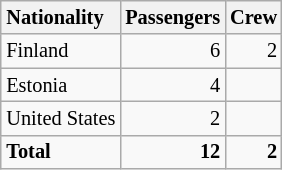<table class="wikitable sortable floatright" style="font-size:85%; text-align:right; margin:0 0 1.5em 1.5em;">
<tr>
<th style="text-align:left;">Nationality</th>
<th style="text-align:left;">Passengers</th>
<th style="text-align:left;">Crew</th>
</tr>
<tr>
<td style="text-align:left;">Finland</td>
<td>6</td>
<td>2</td>
</tr>
<tr>
<td style="text-align:left;">Estonia</td>
<td>4</td>
<td></td>
</tr>
<tr>
<td style="text-align:left;">United States</td>
<td>2</td>
<td></td>
</tr>
<tr class="sortbottom">
<td style="text-align:left;"><strong>Total</strong></td>
<td><strong>12</strong></td>
<td><strong>2</strong></td>
</tr>
</table>
